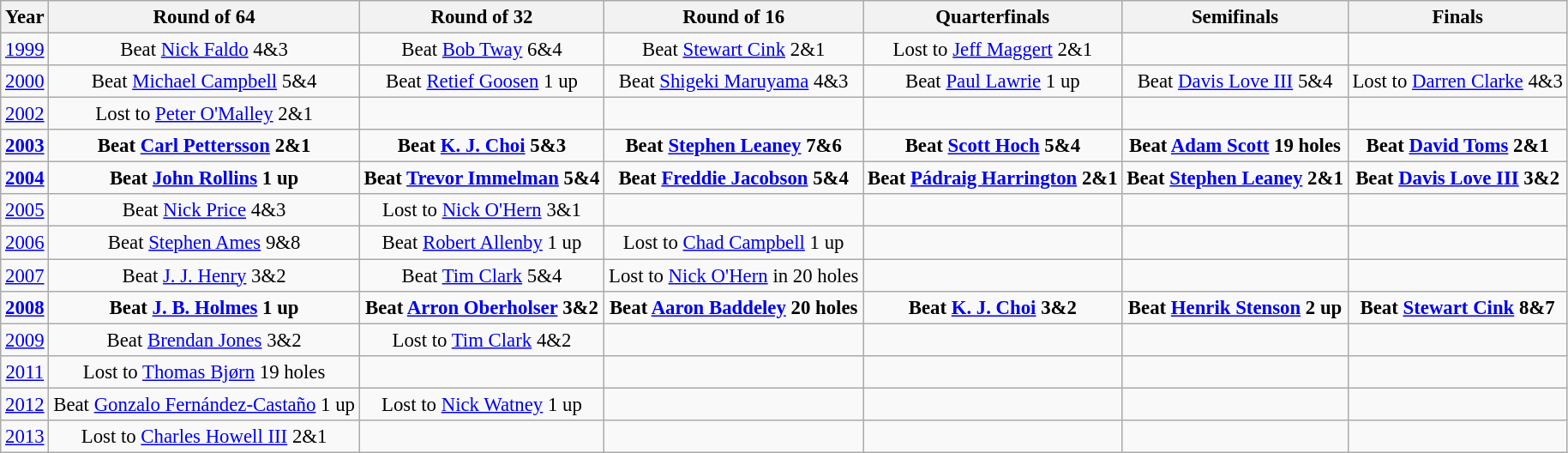<table class="wikitable" style="text-align:center; font-size:95%">
<tr>
<th>Year</th>
<th>Round of 64</th>
<th>Round of 32</th>
<th>Round of 16</th>
<th>Quarterfinals</th>
<th>Semifinals</th>
<th>Finals</th>
</tr>
<tr>
<td><a href='#'>1999</a></td>
<td>Beat <a href='#'>Nick Faldo</a> 4&3</td>
<td>Beat <a href='#'>Bob Tway</a> 6&4</td>
<td>Beat <a href='#'>Stewart Cink</a> 2&1</td>
<td>Lost to <a href='#'>Jeff Maggert</a> 2&1</td>
<td></td>
<td></td>
</tr>
<tr>
<td><a href='#'>2000</a></td>
<td>Beat <a href='#'>Michael Campbell</a> 5&4</td>
<td>Beat <a href='#'>Retief Goosen</a> 1 up</td>
<td>Beat <a href='#'>Shigeki Maruyama</a> 4&3</td>
<td>Beat <a href='#'>Paul Lawrie</a> 1 up</td>
<td>Beat <a href='#'>Davis Love III</a> 5&4</td>
<td>Lost to <a href='#'>Darren Clarke</a> 4&3</td>
</tr>
<tr>
<td><a href='#'>2002</a></td>
<td>Lost to <a href='#'>Peter O'Malley</a> 2&1</td>
<td></td>
<td></td>
<td></td>
<td></td>
<td></td>
</tr>
<tr>
<td><strong><a href='#'>2003</a></strong></td>
<td><strong>Beat <a href='#'>Carl Pettersson</a> 2&1</strong></td>
<td><strong>Beat <a href='#'>K. J. Choi</a> 5&3</strong></td>
<td><strong>Beat <a href='#'>Stephen Leaney</a> 7&6</strong></td>
<td><strong>Beat <a href='#'>Scott Hoch</a> 5&4</strong></td>
<td><strong>Beat <a href='#'>Adam Scott</a> 19 holes</strong></td>
<td><strong>Beat <a href='#'>David Toms</a> 2&1</strong></td>
</tr>
<tr>
<td><strong><a href='#'>2004</a></strong></td>
<td><strong>Beat <a href='#'>John Rollins</a> 1 up</strong></td>
<td><strong>Beat <a href='#'>Trevor Immelman</a> 5&4</strong></td>
<td><strong>Beat <a href='#'>Freddie Jacobson</a> 5&4</strong></td>
<td><strong>Beat <a href='#'>Pádraig Harrington</a> 2&1</strong></td>
<td><strong>Beat <a href='#'>Stephen Leaney</a> 2&1</strong></td>
<td><strong>Beat <a href='#'>Davis Love III</a> 3&2</strong></td>
</tr>
<tr>
<td><a href='#'>2005</a></td>
<td>Beat <a href='#'>Nick Price</a> 4&3</td>
<td>Lost to <a href='#'>Nick O'Hern</a> 3&1</td>
<td></td>
<td></td>
<td></td>
<td></td>
</tr>
<tr>
<td><a href='#'>2006</a></td>
<td>Beat <a href='#'>Stephen Ames</a> 9&8</td>
<td>Beat <a href='#'>Robert Allenby</a> 1 up</td>
<td>Lost to <a href='#'>Chad Campbell</a> 1 up</td>
<td></td>
<td></td>
<td></td>
</tr>
<tr>
<td><a href='#'>2007</a></td>
<td>Beat <a href='#'>J. J. Henry</a> 3&2</td>
<td>Beat <a href='#'>Tim Clark</a> 5&4</td>
<td>Lost to <a href='#'>Nick O'Hern</a> in 20 holes</td>
<td></td>
<td></td>
<td></td>
</tr>
<tr>
<td><strong><a href='#'>2008</a></strong></td>
<td><strong>Beat <a href='#'>J. B. Holmes</a> 1 up</strong></td>
<td><strong>Beat <a href='#'>Arron Oberholser</a> 3&2</strong></td>
<td><strong>Beat <a href='#'>Aaron Baddeley</a> 20 holes</strong></td>
<td><strong>Beat <a href='#'>K. J. Choi</a> 3&2</strong></td>
<td><strong>Beat <a href='#'>Henrik Stenson</a> 2 up</strong></td>
<td><strong>Beat <a href='#'>Stewart Cink</a> 8&7</strong></td>
</tr>
<tr>
<td><a href='#'>2009</a></td>
<td>Beat <a href='#'>Brendan Jones</a> 3&2</td>
<td>Lost to <a href='#'>Tim Clark</a> 4&2</td>
<td></td>
<td></td>
<td></td>
<td></td>
</tr>
<tr>
<td><a href='#'>2011</a></td>
<td>Lost to <a href='#'>Thomas Bjørn</a> 19 holes</td>
<td></td>
<td></td>
<td></td>
<td></td>
<td></td>
</tr>
<tr>
<td><a href='#'>2012</a></td>
<td>Beat <a href='#'>Gonzalo Fernández-Castaño</a> 1 up</td>
<td>Lost to <a href='#'>Nick Watney</a> 1 up</td>
<td></td>
<td></td>
<td></td>
<td></td>
</tr>
<tr>
<td><a href='#'>2013</a></td>
<td>Lost to <a href='#'>Charles Howell III</a> 2&1</td>
<td></td>
<td></td>
<td></td>
<td></td>
<td></td>
</tr>
</table>
